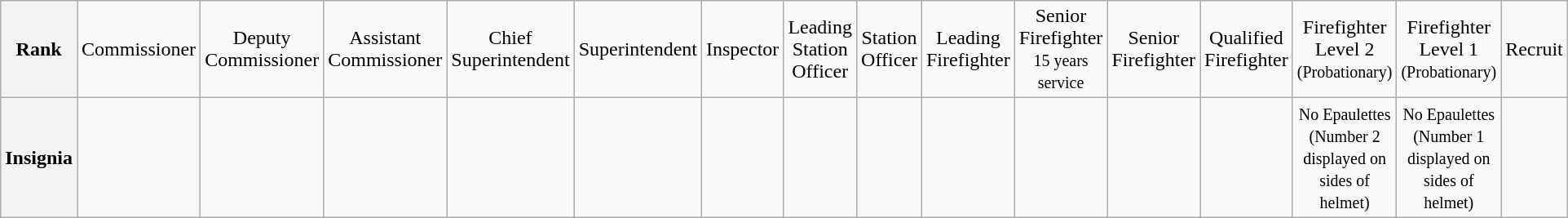<table class="wikitable">
<tr style="text-align:center;">
<th>Rank</th>
<td>Commissioner</td>
<td>Deputy Commissioner</td>
<td>Assistant Commissioner</td>
<td>Chief Superintendent</td>
<td>Superintendent</td>
<td>Inspector</td>
<td>Leading Station Officer</td>
<td>Station Officer</td>
<td>Leading Firefighter</td>
<td>Senior Firefighter<br><small>15 years service</small></td>
<td>Senior Firefighter</td>
<td>Qualified Firefighter</td>
<td>Firefighter Level 2<br><small>(Probationary)</small></td>
<td>Firefighter Level 1<br><small>(Probationary)</small></td>
<td>Recruit</td>
</tr>
<tr style="text-align:center;">
<th>Insignia</th>
<td></td>
<td></td>
<td></td>
<td></td>
<td></td>
<td></td>
<td></td>
<td></td>
<td></td>
<td></td>
<td></td>
<td></td>
<td><small>No Epaulettes</small><br><small>(Number 2 displayed on sides of helmet)</small></td>
<td><small>No Epaulettes</small><br><small>(Number 1 displayed on sides of helmet)</small></td>
<td></td>
</tr>
</table>
